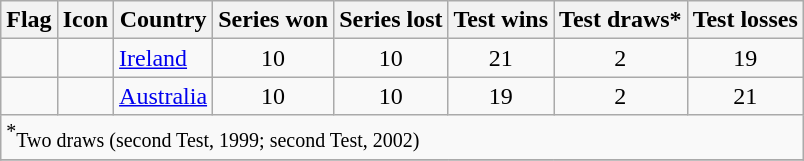<table class="wikitable">
<tr>
<th>Flag</th>
<th>Icon</th>
<th>Country</th>
<th>Series won</th>
<th>Series lost</th>
<th>Test wins</th>
<th>Test draws*</th>
<th>Test losses</th>
</tr>
<tr>
<td align=left></td>
<td></td>
<td><a href='#'>Ireland</a></td>
<td align=center>10</td>
<td align=center>10</td>
<td align=center>21</td>
<td align=center>2</td>
<td align=center>19</td>
</tr>
<tr>
<td align=left></td>
<td></td>
<td><a href='#'>Australia</a></td>
<td align=center>10</td>
<td align=center>10</td>
<td align=center>19</td>
<td align=center>2</td>
<td align=center>21</td>
</tr>
<tr>
<td colspan=8><sup>*</sup><small>Two draws (second Test, 1999; second Test, 2002)</small></td>
</tr>
<tr>
</tr>
</table>
